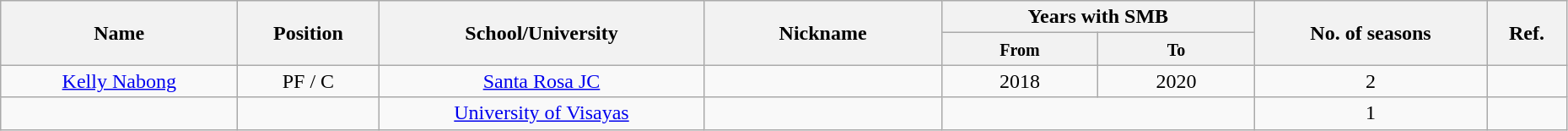<table class="wikitable sortable" style="text-align:center" width="98%">
<tr>
<th style="width:180px;" rowspan="2">Name</th>
<th rowspan="2">Position</th>
<th style="width:250px;" rowspan="2">School/University</th>
<th style="width:180px;" rowspan="2">Nickname</th>
<th style="width:180px; text-align:center;" colspan="2">Years with SMB</th>
<th rowspan="2">No. of seasons</th>
<th rowspan="2"; class=unsortable>Ref.</th>
</tr>
<tr>
<th style="width:10%; text-align:center;"><small>From</small></th>
<th style="width:10%; text-align:center;"><small>To</small></th>
</tr>
<tr>
<td><a href='#'>Kelly Nabong</a></td>
<td>PF / C</td>
<td><a href='#'>Santa Rosa JC</a></td>
<td></td>
<td>2018</td>
<td>2020</td>
<td>2</td>
<td></td>
</tr>
<tr>
<td></td>
<td></td>
<td><a href='#'>University of Visayas</a></td>
<td></td>
<td colspan="2"></td>
<td>1</td>
<td></td>
</tr>
</table>
